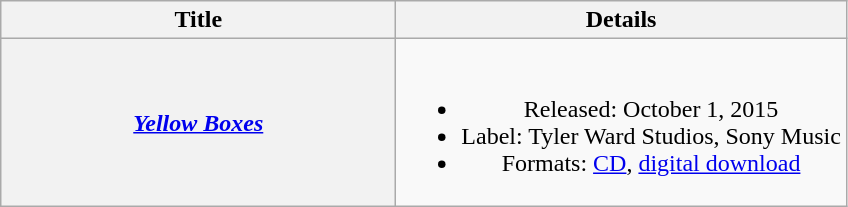<table class="wikitable plainrowheaders" style="text-align:center;">
<tr>
<th scope="col" style="width:16em;">Title</th>
<th scope="col">Details</th>
</tr>
<tr>
<th scope="row"><em><a href='#'>Yellow Boxes</a></em></th>
<td><br><ul><li>Released: October 1, 2015</li><li>Label: Tyler Ward Studios, Sony Music</li><li>Formats: <a href='#'>CD</a>, <a href='#'>digital download</a></li></ul></td>
</tr>
</table>
